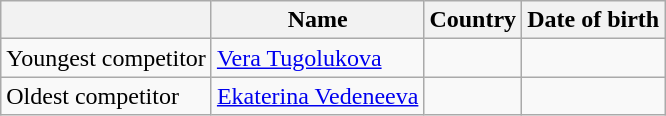<table class="wikitable">
<tr>
<th></th>
<th>Name</th>
<th>Country</th>
<th>Date of birth</th>
</tr>
<tr>
<td>Youngest competitor</td>
<td><a href='#'>Vera Tugolukova</a></td>
<td></td>
<td></td>
</tr>
<tr>
<td>Oldest competitor</td>
<td><a href='#'>Ekaterina Vedeneeva</a></td>
<td></td>
<td></td>
</tr>
</table>
